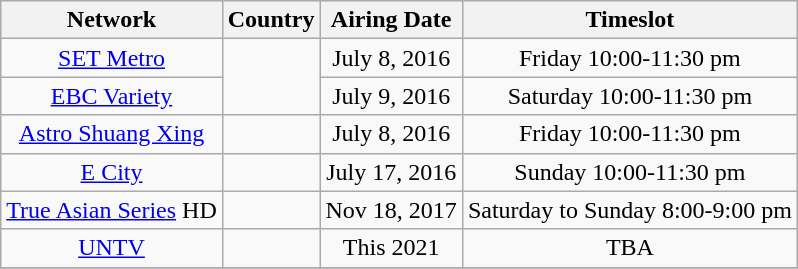<table class="wikitable"  style="text-align:center">
<tr>
<th>Network</th>
<th>Country</th>
<th>Airing Date</th>
<th>Timeslot</th>
</tr>
<tr>
<td><a href='#'>SET Metro</a></td>
<td rowspan=2></td>
<td>July 8, 2016</td>
<td>Friday 10:00-11:30 pm</td>
</tr>
<tr>
<td><a href='#'>EBC Variety</a></td>
<td>July 9, 2016</td>
<td>Saturday 10:00-11:30 pm</td>
</tr>
<tr>
<td><a href='#'>Astro Shuang Xing</a></td>
<td></td>
<td>July 8, 2016</td>
<td>Friday 10:00-11:30 pm</td>
</tr>
<tr>
<td><a href='#'>E City</a></td>
<td></td>
<td>July 17, 2016</td>
<td>Sunday 10:00-11:30 pm</td>
</tr>
<tr>
<td><a href='#'>True Asian Series</a> HD</td>
<td></td>
<td>Nov 18, 2017</td>
<td>Saturday to Sunday 8:00-9:00 pm</td>
</tr>
<tr>
<td><a href='#'>UNTV</a></td>
<td></td>
<td>This 2021</td>
<td>TBA</td>
</tr>
<tr>
</tr>
</table>
